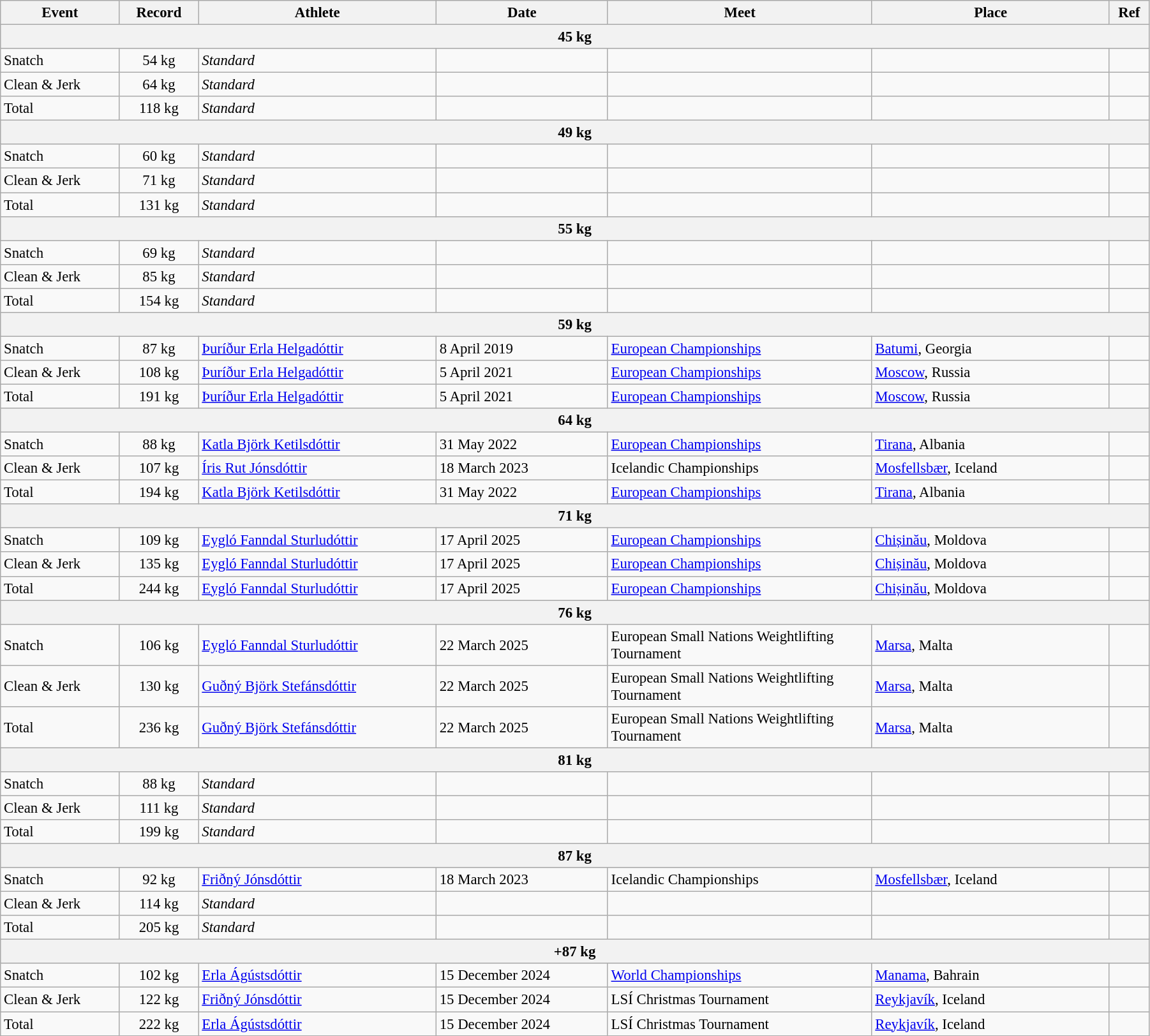<table class="wikitable" style="font-size:95%; width: 95%;">
<tr>
<th width=9%>Event</th>
<th width=6%>Record</th>
<th width=18%>Athlete</th>
<th width=13%>Date</th>
<th width=20%>Meet</th>
<th width=18%>Place</th>
<th width=3%>Ref</th>
</tr>
<tr bgcolor="#DDDDDD">
<th colspan="7">45 kg</th>
</tr>
<tr>
<td>Snatch</td>
<td align="center">54 kg</td>
<td><em>Standard</em></td>
<td></td>
<td></td>
<td></td>
<td></td>
</tr>
<tr>
<td>Clean & Jerk</td>
<td align="center">64 kg</td>
<td><em>Standard</em></td>
<td></td>
<td></td>
<td></td>
<td></td>
</tr>
<tr>
<td>Total</td>
<td align="center">118 kg</td>
<td><em>Standard</em></td>
<td></td>
<td></td>
<td></td>
<td></td>
</tr>
<tr bgcolor="#DDDDDD">
<th colspan="7">49 kg</th>
</tr>
<tr>
<td>Snatch</td>
<td align="center">60 kg</td>
<td><em>Standard</em></td>
<td></td>
<td></td>
<td></td>
<td></td>
</tr>
<tr>
<td>Clean & Jerk</td>
<td align="center">71 kg</td>
<td><em>Standard</em></td>
<td></td>
<td></td>
<td></td>
<td></td>
</tr>
<tr>
<td>Total</td>
<td align="center">131 kg</td>
<td><em>Standard</em></td>
<td></td>
<td></td>
<td></td>
<td></td>
</tr>
<tr bgcolor="#DDDDDD">
<th colspan="7">55 kg</th>
</tr>
<tr>
<td>Snatch</td>
<td align="center">69 kg</td>
<td><em>Standard</em></td>
<td></td>
<td></td>
<td></td>
<td></td>
</tr>
<tr>
<td>Clean & Jerk</td>
<td align="center">85 kg</td>
<td><em>Standard</em></td>
<td></td>
<td></td>
<td></td>
<td></td>
</tr>
<tr>
<td>Total</td>
<td align="center">154 kg</td>
<td><em>Standard</em></td>
<td></td>
<td></td>
<td></td>
<td></td>
</tr>
<tr bgcolor="#DDDDDD">
<th colspan="7">59 kg</th>
</tr>
<tr>
<td>Snatch</td>
<td align="center">87 kg</td>
<td><a href='#'>Þuríður Erla Helgadóttir</a></td>
<td>8 April 2019</td>
<td><a href='#'>European Championships</a></td>
<td><a href='#'>Batumi</a>, Georgia</td>
<td></td>
</tr>
<tr>
<td>Clean & Jerk</td>
<td align="center">108 kg</td>
<td><a href='#'>Þuríður Erla Helgadóttir</a></td>
<td>5 April 2021</td>
<td><a href='#'>European Championships</a></td>
<td><a href='#'>Moscow</a>, Russia</td>
<td></td>
</tr>
<tr>
<td>Total</td>
<td align="center">191 kg</td>
<td><a href='#'>Þuríður Erla Helgadóttir</a></td>
<td>5 April 2021</td>
<td><a href='#'>European Championships</a></td>
<td><a href='#'>Moscow</a>, Russia</td>
<td></td>
</tr>
<tr bgcolor="#DDDDDD">
<th colspan="7">64 kg</th>
</tr>
<tr>
<td>Snatch</td>
<td align="center">88 kg</td>
<td><a href='#'>Katla Björk Ketilsdóttir</a></td>
<td>31 May 2022</td>
<td><a href='#'>European Championships</a></td>
<td><a href='#'>Tirana</a>, Albania</td>
<td></td>
</tr>
<tr>
<td>Clean & Jerk</td>
<td align="center">107 kg</td>
<td><a href='#'>Íris Rut Jónsdóttir</a></td>
<td>18 March 2023</td>
<td>Icelandic Championships</td>
<td><a href='#'>Mosfellsbær</a>, Iceland</td>
<td></td>
</tr>
<tr>
<td>Total</td>
<td align="center">194 kg</td>
<td><a href='#'>Katla Björk Ketilsdóttir</a></td>
<td>31 May 2022</td>
<td><a href='#'>European Championships</a></td>
<td><a href='#'>Tirana</a>, Albania</td>
<td></td>
</tr>
<tr bgcolor="#DDDDDD">
<th colspan="7">71 kg</th>
</tr>
<tr>
<td>Snatch</td>
<td align="center">109 kg</td>
<td><a href='#'>Eygló Fanndal Sturludóttir</a></td>
<td>17 April 2025</td>
<td><a href='#'>European Championships</a></td>
<td><a href='#'>Chișinău</a>, Moldova</td>
<td></td>
</tr>
<tr>
<td>Clean & Jerk</td>
<td align="center">135 kg</td>
<td><a href='#'>Eygló Fanndal Sturludóttir</a></td>
<td>17 April 2025</td>
<td><a href='#'>European Championships</a></td>
<td><a href='#'>Chișinău</a>, Moldova</td>
<td></td>
</tr>
<tr>
<td>Total</td>
<td align="center">244 kg</td>
<td><a href='#'>Eygló Fanndal Sturludóttir</a></td>
<td>17 April 2025</td>
<td><a href='#'>European Championships</a></td>
<td><a href='#'>Chișinău</a>, Moldova</td>
<td></td>
</tr>
<tr bgcolor="#DDDDDD">
<th colspan="7">76 kg</th>
</tr>
<tr>
<td>Snatch</td>
<td align="center">106 kg</td>
<td><a href='#'>Eygló Fanndal Sturludóttir</a></td>
<td>22 March 2025</td>
<td>European Small Nations Weightlifting Tournament</td>
<td><a href='#'>Marsa</a>, Malta</td>
<td></td>
</tr>
<tr>
<td>Clean & Jerk</td>
<td align="center">130 kg</td>
<td><a href='#'>Guðný Björk Stefánsdóttir</a></td>
<td>22 March 2025</td>
<td>European Small Nations Weightlifting Tournament</td>
<td><a href='#'>Marsa</a>, Malta</td>
<td></td>
</tr>
<tr>
<td>Total</td>
<td align="center">236 kg</td>
<td><a href='#'>Guðný Björk Stefánsdóttir</a></td>
<td>22 March 2025</td>
<td>European Small Nations Weightlifting Tournament</td>
<td><a href='#'>Marsa</a>, Malta</td>
<td></td>
</tr>
<tr bgcolor="#DDDDDD">
<th colspan="7">81 kg</th>
</tr>
<tr>
<td>Snatch</td>
<td align="center">88 kg</td>
<td><em>Standard</em></td>
<td></td>
<td></td>
<td></td>
<td></td>
</tr>
<tr>
<td>Clean & Jerk</td>
<td align="center">111 kg</td>
<td><em>Standard</em></td>
<td></td>
<td></td>
<td></td>
<td></td>
</tr>
<tr>
<td>Total</td>
<td align="center">199 kg</td>
<td><em>Standard</em></td>
<td></td>
<td></td>
<td></td>
<td></td>
</tr>
<tr bgcolor="#DDDDDD">
<th colspan="7">87 kg</th>
</tr>
<tr>
<td>Snatch</td>
<td align="center">92 kg</td>
<td><a href='#'>Friðný Jónsdóttir</a></td>
<td>18 March 2023</td>
<td>Icelandic Championships</td>
<td><a href='#'>Mosfellsbær</a>, Iceland</td>
<td></td>
</tr>
<tr>
<td>Clean & Jerk</td>
<td align="center">114 kg</td>
<td><em>Standard</em></td>
<td></td>
<td></td>
<td></td>
<td></td>
</tr>
<tr>
<td>Total</td>
<td align="center">205 kg</td>
<td><em>Standard</em></td>
<td></td>
<td></td>
<td></td>
<td></td>
</tr>
<tr bgcolor="#DDDDDD">
<th colspan="7">+87 kg</th>
</tr>
<tr>
<td>Snatch</td>
<td align="center">102 kg</td>
<td><a href='#'>Erla Ágústsdóttir</a></td>
<td>15 December 2024</td>
<td><a href='#'>World Championships</a></td>
<td><a href='#'>Manama</a>, Bahrain</td>
<td></td>
</tr>
<tr>
<td>Clean & Jerk</td>
<td align="center">122 kg</td>
<td><a href='#'>Friðný Jónsdóttir</a></td>
<td>15 December 2024</td>
<td>LSÍ Christmas Tournament</td>
<td><a href='#'>Reykjavík</a>, Iceland</td>
<td></td>
</tr>
<tr>
<td>Total</td>
<td align="center">222 kg</td>
<td><a href='#'>Erla Ágústsdóttir</a></td>
<td>15 December 2024</td>
<td>LSÍ Christmas Tournament</td>
<td><a href='#'>Reykjavík</a>, Iceland</td>
<td></td>
</tr>
</table>
